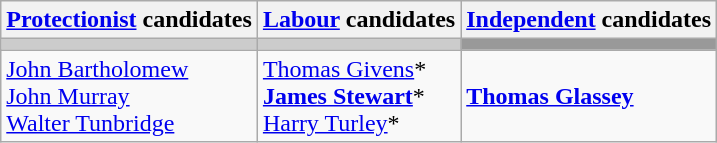<table class="wikitable">
<tr>
<th><a href='#'>Protectionist</a> candidates</th>
<th><a href='#'>Labour</a> candidates</th>
<th><a href='#'>Independent</a> candidates</th>
</tr>
<tr bgcolor="#cccccc">
<td></td>
<td></td>
<td bgcolor="#999999"></td>
</tr>
<tr>
<td><a href='#'>John Bartholomew</a><br><a href='#'>John Murray</a><br><a href='#'>Walter Tunbridge</a></td>
<td><a href='#'>Thomas Givens</a>*<br><strong><a href='#'>James Stewart</a></strong>*<br><a href='#'>Harry Turley</a>*</td>
<td><strong><a href='#'>Thomas Glassey</a></strong></td>
</tr>
</table>
